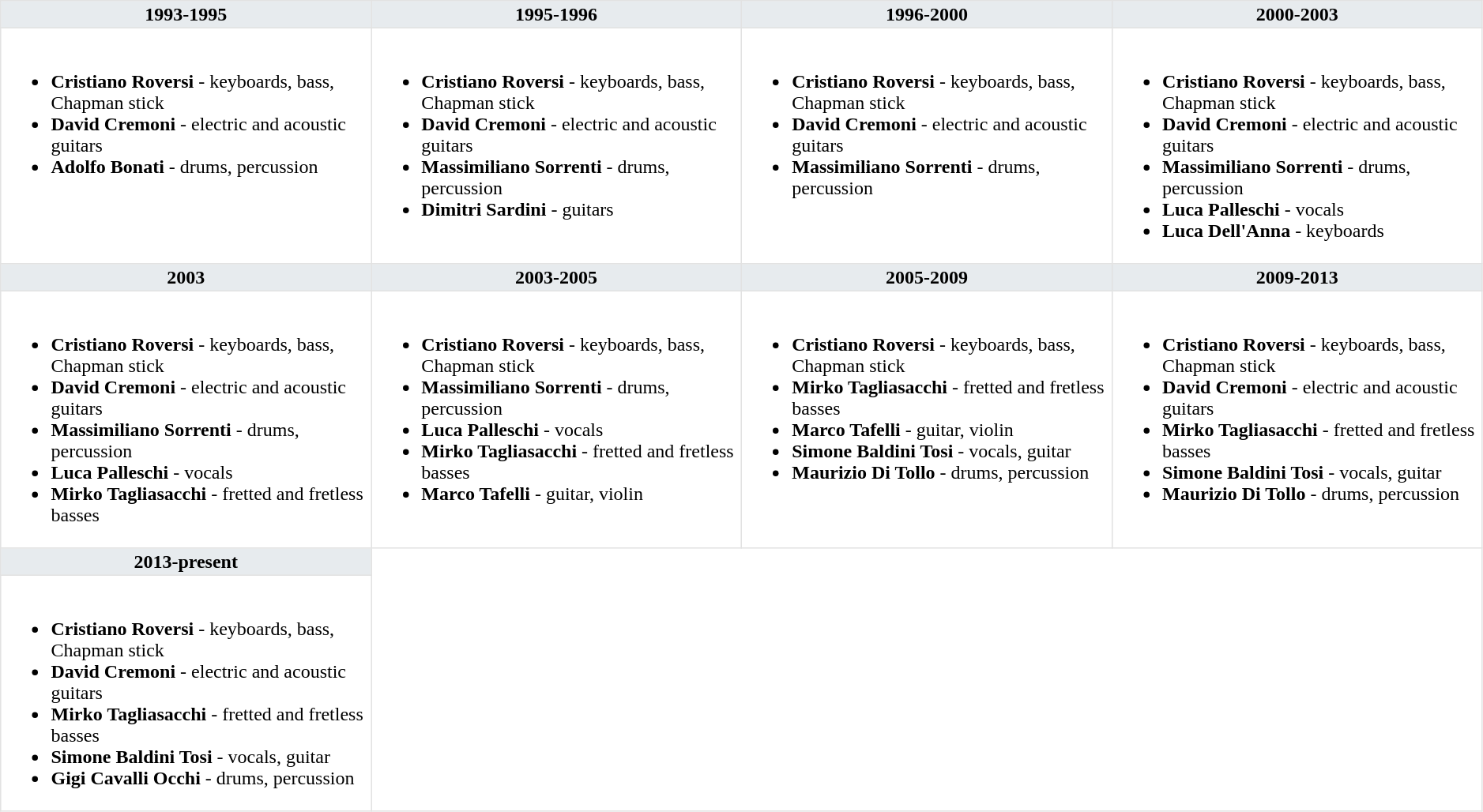<table class="toccolours" border=1 cellpadding=2 cellspacing=0 style="float: width: 375px; margin: 0 0 1em 1em; border-collapse: collapse; border: 1px solid #E2E2E2;" width=99%>
<tr>
<th bgcolor="#E7EBEE" valign=top width=25%>1993-1995</th>
<th bgcolor="#E7EBEE" valign=top width=25%>1995-1996</th>
<th bgcolor="#E7EBEE" valign=top width=25%>1996-2000</th>
<th bgcolor="#E7EBEE" valign=top width=25%>2000-2003</th>
</tr>
<tr>
<td valign=top><br><ul><li><strong>Cristiano Roversi</strong> - keyboards, bass, Chapman stick</li><li><strong>David Cremoni</strong> - electric and acoustic guitars</li><li><strong>Adolfo Bonati</strong> - drums, percussion</li></ul></td>
<td valign=top><br><ul><li><strong>Cristiano Roversi</strong> - keyboards, bass, Chapman stick</li><li><strong>David Cremoni</strong> - electric and acoustic guitars</li><li><strong>Massimiliano Sorrenti</strong> - drums, percussion</li><li><strong>Dimitri Sardini</strong> - guitars</li></ul></td>
<td valign=top><br><ul><li><strong>Cristiano Roversi</strong> - keyboards, bass, Chapman stick</li><li><strong>David Cremoni</strong> - electric and acoustic guitars</li><li><strong>Massimiliano Sorrenti</strong> - drums, percussion</li></ul></td>
<td valign=top><br><ul><li><strong>Cristiano Roversi</strong> - keyboards, bass, Chapman stick</li><li><strong>David Cremoni</strong> - electric and acoustic guitars</li><li><strong>Massimiliano Sorrenti</strong> - drums, percussion</li><li><strong>Luca Palleschi</strong> - vocals</li><li><strong>Luca Dell'Anna</strong> - keyboards</li></ul></td>
</tr>
<tr>
<th bgcolor="#E7EBEE" valign=top width=25%>2003</th>
<th bgcolor="#E7EBEE" valign=top width=25%>2003-2005</th>
<th bgcolor="#E7EBEE" valign=top width=25%>2005-2009</th>
<th bgcolor="#E7EBEE" valign=top width=25%>2009-2013</th>
</tr>
<tr>
<td valign=top><br><ul><li><strong>Cristiano Roversi</strong> - keyboards, bass, Chapman stick</li><li><strong>David Cremoni</strong> - electric and acoustic guitars</li><li><strong>Massimiliano Sorrenti</strong> - drums, percussion</li><li><strong>Luca Palleschi</strong> - vocals</li><li><strong>Mirko Tagliasacchi</strong> - fretted and fretless basses</li></ul></td>
<td valign=top><br><ul><li><strong>Cristiano Roversi</strong> - keyboards, bass, Chapman stick</li><li><strong>Massimiliano Sorrenti</strong> - drums, percussion</li><li><strong>Luca Palleschi</strong> - vocals</li><li><strong>Mirko Tagliasacchi</strong> - fretted and fretless basses</li><li><strong>Marco Tafelli</strong> - guitar, violin</li></ul></td>
<td valign=top><br><ul><li><strong>Cristiano Roversi</strong> - keyboards, bass, Chapman stick</li><li><strong>Mirko Tagliasacchi</strong> - fretted and fretless basses</li><li><strong>Marco Tafelli</strong> - guitar, violin</li><li><strong>Simone Baldini Tosi</strong> - vocals, guitar</li><li><strong>Maurizio Di Tollo</strong> - drums, percussion</li></ul></td>
<td valign=top><br><ul><li><strong>Cristiano Roversi</strong> - keyboards, bass, Chapman stick</li><li><strong>David Cremoni</strong> - electric and acoustic guitars</li><li><strong>Mirko Tagliasacchi</strong> - fretted and fretless basses</li><li><strong>Simone Baldini Tosi</strong> - vocals, guitar</li><li><strong>Maurizio Di Tollo</strong> - drums, percussion</li></ul></td>
</tr>
<tr>
<th bgcolor="#E7EBEE" valign=top width=25%>2013-present</th>
</tr>
<tr>
<td valign=top><br><ul><li><strong>Cristiano Roversi</strong> - keyboards, bass, Chapman stick</li><li><strong>David Cremoni</strong> - electric and acoustic guitars</li><li><strong>Mirko Tagliasacchi</strong> - fretted and fretless basses</li><li><strong>Simone Baldini Tosi</strong> - vocals, guitar</li><li><strong>Gigi Cavalli Occhi</strong> - drums, percussion</li></ul></td>
</tr>
</table>
